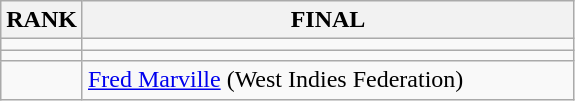<table class="wikitable">
<tr>
<th>RANK</th>
<th style="width: 20em">FINAL</th>
</tr>
<tr>
<td align="center"></td>
<td></td>
</tr>
<tr>
<td align="center"></td>
<td></td>
</tr>
<tr>
<td align="center"></td>
<td> <a href='#'>Fred Marville</a> (West Indies Federation)</td>
</tr>
</table>
